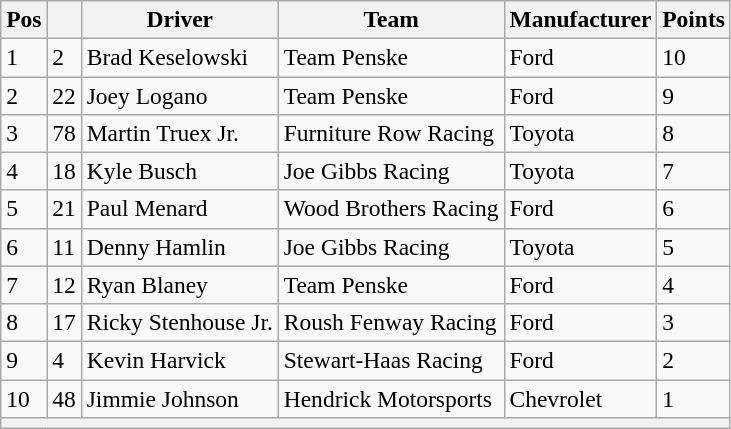<table class="wikitable" style="font-size:98%">
<tr>
<th>Pos</th>
<th></th>
<th>Driver</th>
<th>Team</th>
<th>Manufacturer</th>
<th>Points</th>
</tr>
<tr>
<td>1</td>
<td>2</td>
<td>Brad Keselowski</td>
<td>Team Penske</td>
<td>Ford</td>
<td>10</td>
</tr>
<tr>
<td>2</td>
<td>22</td>
<td>Joey Logano</td>
<td>Team Penske</td>
<td>Ford</td>
<td>9</td>
</tr>
<tr>
<td>3</td>
<td>78</td>
<td>Martin Truex Jr.</td>
<td>Furniture Row Racing</td>
<td>Toyota</td>
<td>8</td>
</tr>
<tr>
<td>4</td>
<td>18</td>
<td>Kyle Busch</td>
<td>Joe Gibbs Racing</td>
<td>Toyota</td>
<td>7</td>
</tr>
<tr>
<td>5</td>
<td>21</td>
<td>Paul Menard</td>
<td>Wood Brothers Racing</td>
<td>Ford</td>
<td>6</td>
</tr>
<tr>
<td>6</td>
<td>11</td>
<td>Denny Hamlin</td>
<td>Joe Gibbs Racing</td>
<td>Toyota</td>
<td>5</td>
</tr>
<tr>
<td>7</td>
<td>12</td>
<td>Ryan Blaney</td>
<td>Team Penske</td>
<td>Ford</td>
<td>4</td>
</tr>
<tr>
<td>8</td>
<td>17</td>
<td>Ricky Stenhouse Jr.</td>
<td>Roush Fenway Racing</td>
<td>Ford</td>
<td>3</td>
</tr>
<tr>
<td>9</td>
<td>4</td>
<td>Kevin Harvick</td>
<td>Stewart-Haas Racing</td>
<td>Ford</td>
<td>2</td>
</tr>
<tr>
<td>10</td>
<td>48</td>
<td>Jimmie Johnson</td>
<td>Hendrick Motorsports</td>
<td>Chevrolet</td>
<td>1</td>
</tr>
<tr>
<th colspan="6"></th>
</tr>
</table>
